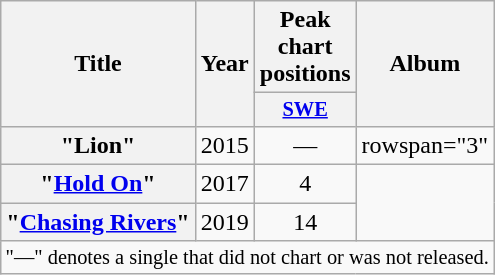<table class="wikitable plainrowheaders" style="text-align:center;">
<tr>
<th scope="col" rowspan="2">Title</th>
<th scope="col" rowspan="2">Year</th>
<th scope="col" colspan="1">Peak chart positions</th>
<th scope="col" rowspan="2">Album</th>
</tr>
<tr>
<th scope="col" style="width:3em;font-size:85%;"><a href='#'>SWE</a></th>
</tr>
<tr>
<th scope="row">"Lion"</th>
<td>2015</td>
<td>—</td>
<td>rowspan="3" </td>
</tr>
<tr>
<th scope="row">"<a href='#'>Hold On</a>"</th>
<td>2017</td>
<td>4<br></td>
</tr>
<tr>
<th scope="row">"<a href='#'>Chasing Rivers</a>"</th>
<td>2019</td>
<td>14<br></td>
</tr>
<tr>
<td style="font-size:85%;" colspan="5">"—" denotes a single that did not chart or was not released.</td>
</tr>
</table>
